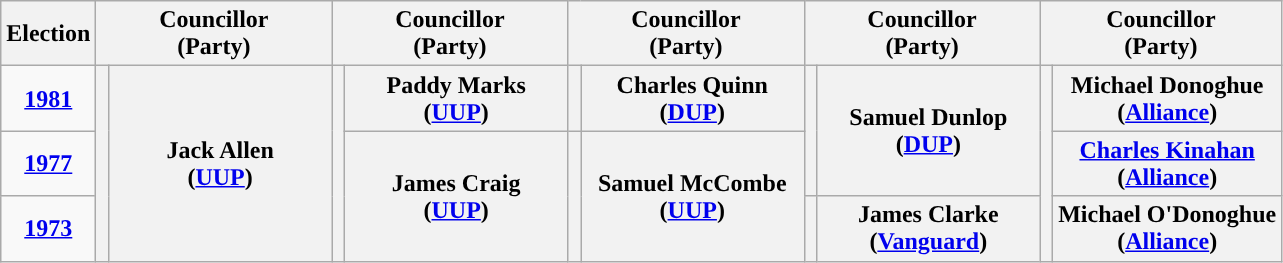<table class="wikitable" style="text-align:center">
<tr>
<th scope="col" width="50">Election</th>
<th scope="col" width="150" colspan = "2">Councillor<br> (Party)</th>
<th scope="col" width="150" colspan = "2">Councillor<br> (Party)</th>
<th scope="col" width="150" colspan = "2">Councillor<br> (Party)</th>
<th scope="col" width="150" colspan = "2">Councillor<br> (Party)</th>
<th scope="col" width="150" colspan = "2">Councillor<br> (Party)</th>
</tr>
<tr>
<td><strong><a href='#'>1981</a></strong></td>
<th rowspan="3" width="1" style="background-color: "></th>
<th rowspan = "3">Jack Allen <br> (<a href='#'>UUP</a>)</th>
<th rowspan="3" width="1" style="background-color: "></th>
<th rowspan = "1">Paddy Marks <br> (<a href='#'>UUP</a>)</th>
<th rowspan="1" width="1" style="background-color: "></th>
<th rowspan = "1">Charles Quinn <br> (<a href='#'>DUP</a>)</th>
<th rowspan="2" width="1" style="background-color: "></th>
<th rowspan = "2">Samuel Dunlop <br> (<a href='#'>DUP</a>)</th>
<th rowspan="3" width="1" style="background-color: "></th>
<th rowspan = "1">Michael Donoghue <br> (<a href='#'>Alliance</a>)</th>
</tr>
<tr>
<td><strong><a href='#'>1977</a></strong></td>
<th rowspan = "2">James Craig <br> (<a href='#'>UUP</a>)</th>
<th rowspan="2" width="1" style="background-color: "></th>
<th rowspan = "2">Samuel McCombe <br> (<a href='#'>UUP</a>)</th>
<th rowspan = "1"><a href='#'>Charles Kinahan</a> <br> (<a href='#'>Alliance</a>)</th>
</tr>
<tr>
<td><strong><a href='#'>1973</a></strong></td>
<th rowspan="1" width="1" style="background-color: "></th>
<th rowspan = "1">James Clarke <br> (<a href='#'>Vanguard</a>)</th>
<th rowspan = "1">Michael O'Donoghue <br> (<a href='#'>Alliance</a>)</th>
</tr>
</table>
